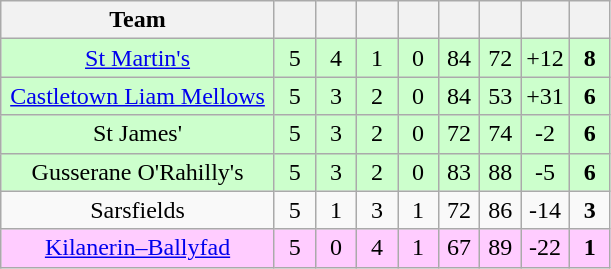<table class="wikitable" style="text-align:center">
<tr>
<th style="width:175px;">Team</th>
<th width="20"></th>
<th width="20"></th>
<th width="20"></th>
<th width="20"></th>
<th width="20"></th>
<th width="20"></th>
<th width="20"></th>
<th width="20"></th>
</tr>
<tr style="background:#cfc;">
<td><a href='#'>St Martin's</a></td>
<td>5</td>
<td>4</td>
<td>1</td>
<td>0</td>
<td>84</td>
<td>72</td>
<td>+12</td>
<td><strong>8</strong></td>
</tr>
<tr style="background:#cfc;">
<td><a href='#'>Castletown Liam Mellows</a></td>
<td>5</td>
<td>3</td>
<td>2</td>
<td>0</td>
<td>84</td>
<td>53</td>
<td>+31</td>
<td><strong>6</strong></td>
</tr>
<tr style="background:#cfc;">
<td>St James'</td>
<td>5</td>
<td>3</td>
<td>2</td>
<td>0</td>
<td>72</td>
<td>74</td>
<td>-2</td>
<td><strong>6</strong></td>
</tr>
<tr style="background:#cfc;">
<td>Gusserane O'Rahilly's</td>
<td>5</td>
<td>3</td>
<td>2</td>
<td>0</td>
<td>83</td>
<td>88</td>
<td>-5</td>
<td><strong>6</strong></td>
</tr>
<tr>
<td>Sarsfields</td>
<td>5</td>
<td>1</td>
<td>3</td>
<td>1</td>
<td>72</td>
<td>86</td>
<td>-14</td>
<td><strong>3</strong></td>
</tr>
<tr style="background:#fcf;">
<td><a href='#'>Kilanerin–Ballyfad</a></td>
<td>5</td>
<td>0</td>
<td>4</td>
<td>1</td>
<td>67</td>
<td>89</td>
<td>-22</td>
<td><strong>1</strong></td>
</tr>
</table>
